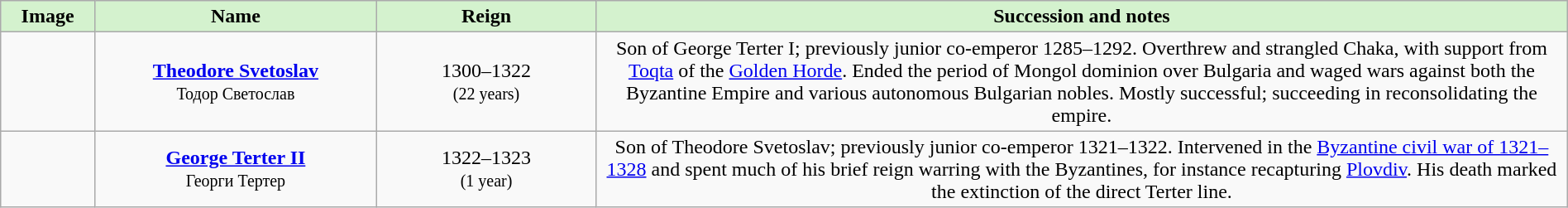<table class="wikitable" style="width:100%; text-align:center;">
<tr style="background:#D4F2CE;">
<th style="background:#D4F2CE; width:6%;">Image</th>
<th style="background:#D4F2CE; width:18%">Name</th>
<th style="background:#D4F2CE; width:14%;">Reign</th>
<th style="background:#D4F2CE; width:62%;">Succession and notes</th>
</tr>
<tr>
<td></td>
<td><strong><a href='#'>Theodore Svetoslav</a></strong><br><small>Тодор Светослав</small></td>
<td>1300–1322<br><small>(22 years)</small></td>
<td>Son of George Terter I; previously junior co-emperor  1285–1292. Overthrew and strangled Chaka, with support from <a href='#'>Toqta</a> of the <a href='#'>Golden Horde</a>. Ended the period of Mongol dominion over Bulgaria and waged wars against both the Byzantine Empire and various autonomous Bulgarian nobles. Mostly successful; succeeding in reconsolidating the empire.</td>
</tr>
<tr>
<td></td>
<td><strong><a href='#'>George Terter II</a></strong><br><small>Георги Тертер</small></td>
<td>1322–1323<br><small>(1 year)</small></td>
<td>Son of Theodore Svetoslav; previously junior co-emperor  1321–1322. Intervened in the <a href='#'>Byzantine civil war of 1321–1328</a> and spent much of his brief reign warring with the Byzantines, for instance recapturing <a href='#'>Plovdiv</a>. His death marked the extinction of the direct Terter line.</td>
</tr>
</table>
